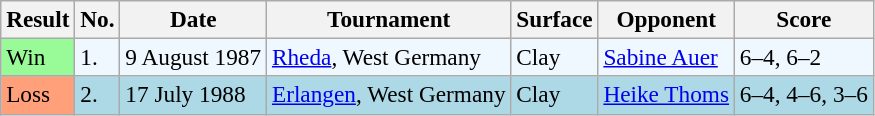<table class="sortable wikitable" style=font-size:97%>
<tr>
<th>Result</th>
<th>No.</th>
<th>Date</th>
<th>Tournament</th>
<th>Surface</th>
<th>Opponent</th>
<th>Score</th>
</tr>
<tr style="background:#f0f8ff;">
<td style="background:#98fb98;">Win</td>
<td>1.</td>
<td>9 August 1987</td>
<td><a href='#'>Rheda</a>, West Germany</td>
<td>Clay</td>
<td> <a href='#'>Sabine Auer</a></td>
<td>6–4, 6–2</td>
</tr>
<tr style="background:lightblue;">
<td style="background:#ffa07a;">Loss</td>
<td>2.</td>
<td>17 July 1988</td>
<td><a href='#'>Erlangen</a>, West Germany</td>
<td>Clay</td>
<td> <a href='#'>Heike Thoms</a></td>
<td>6–4, 4–6, 3–6</td>
</tr>
</table>
